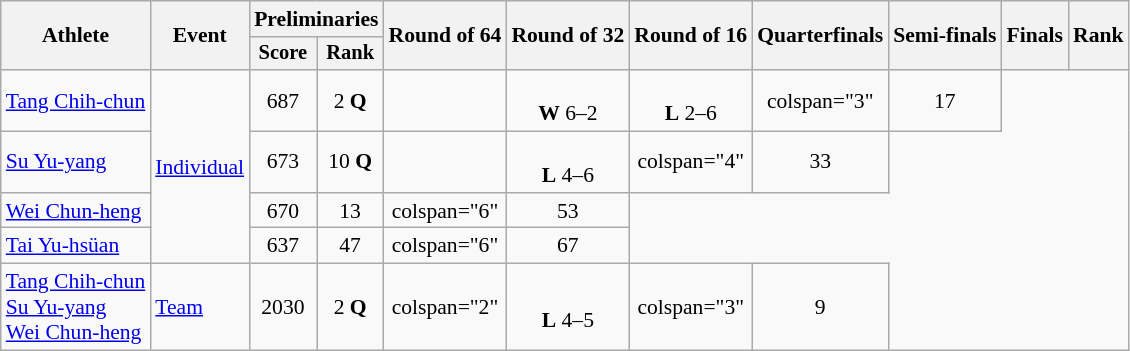<table class="wikitable" style="font-size:90%; text-align:center">
<tr>
<th rowspan="2">Athlete</th>
<th rowspan="2">Event</th>
<th colspan="2">Preliminaries</th>
<th rowspan="2">Round of 64</th>
<th rowspan="2">Round of 32</th>
<th rowspan="2">Round of 16</th>
<th rowspan="2">Quarterfinals</th>
<th rowspan="2">Semi-finals</th>
<th rowspan="2">Finals</th>
<th rowspan="2">Rank</th>
</tr>
<tr style="font-size:95%">
<th>Score</th>
<th>Rank</th>
</tr>
<tr>
<td align="left"><a href='#'>Tang Chih-chun</a></td>
<td align="left" rowspan="4"><a href='#'>Individual</a></td>
<td>687</td>
<td>2 <strong>Q</strong></td>
<td></td>
<td><br><strong>W</strong> 6–2</td>
<td><br><strong>L</strong> 2–6</td>
<td>colspan="3" </td>
<td>17</td>
</tr>
<tr>
<td align="left"><a href='#'>Su Yu-yang</a></td>
<td>673</td>
<td>10 <strong>Q</strong></td>
<td></td>
<td><br><strong>L</strong> 4–6</td>
<td>colspan="4" </td>
<td>33</td>
</tr>
<tr>
<td align="left"><a href='#'>Wei Chun-heng</a></td>
<td>670</td>
<td>13</td>
<td>colspan="6" </td>
<td>53</td>
</tr>
<tr>
<td align="left"><a href='#'>Tai Yu-hsüan</a></td>
<td>637</td>
<td>47</td>
<td>colspan="6" </td>
<td>67</td>
</tr>
<tr>
<td align="left"><a href='#'>Tang Chih-chun</a><br><a href='#'>Su Yu-yang</a><br><a href='#'>Wei Chun-heng</a></td>
<td align="left"><a href='#'>Team</a></td>
<td>2030</td>
<td>2 <strong>Q</strong></td>
<td>colspan="2" </td>
<td><br><strong>L</strong> 4–5</td>
<td>colspan="3" </td>
<td>9</td>
</tr>
</table>
